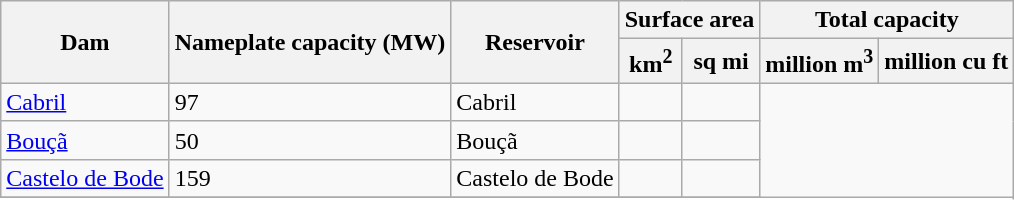<table class="wikitable sortable">
<tr>
<th rowspan=2>Dam</th>
<th rowspan=2>Nameplate capacity (MW)</th>
<th rowspan=2>Reservoir</th>
<th colspan=2>Surface area</th>
<th colspan=2>Total capacity</th>
</tr>
<tr>
<th>km<sup>2</sup></th>
<th>sq mi</th>
<th>million m<sup>3</sup></th>
<th>million cu ft</th>
</tr>
<tr>
<td><a href='#'>Cabril</a></td>
<td>97</td>
<td>Cabril</td>
<td></td>
<td></td>
</tr>
<tr>
<td><a href='#'>Bouçã</a></td>
<td>50</td>
<td>Bouçã</td>
<td></td>
<td></td>
</tr>
<tr>
<td><a href='#'>Castelo de Bode</a></td>
<td>159</td>
<td>Castelo de Bode</td>
<td></td>
<td></td>
</tr>
<tr>
</tr>
</table>
